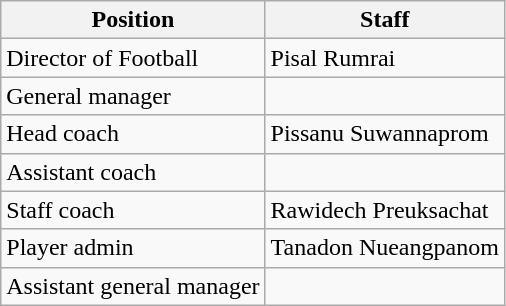<table class="wikitable">
<tr>
<th>Position</th>
<th>Staff</th>
</tr>
<tr>
<td>Director of Football</td>
<td> Pisal Rumrai</td>
</tr>
<tr>
<td>General manager</td>
<td></td>
</tr>
<tr>
<td>Head coach</td>
<td> Pissanu Suwannaprom</td>
</tr>
<tr>
<td>Assistant coach</td>
<td></td>
</tr>
<tr>
<td>Staff coach</td>
<td> Rawidech Preuksachat</td>
</tr>
<tr>
<td>Player admin</td>
<td> Tanadon Nueangpanom</td>
</tr>
<tr>
<td>Assistant general manager</td>
<td></td>
</tr>
</table>
